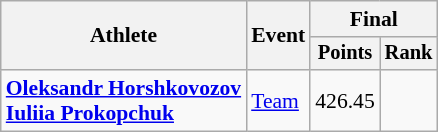<table class=wikitable style="font-size:90%;">
<tr>
<th rowspan="2">Athlete</th>
<th rowspan="2">Event</th>
<th colspan="2">Final</th>
</tr>
<tr style="font-size:95%">
<th>Points</th>
<th>Rank</th>
</tr>
<tr align=center>
<td align=left><strong><a href='#'>Oleksandr Horshkovozov</a><br><a href='#'>Iuliia Prokopchuk</a></strong></td>
<td align=left><a href='#'>Team</a></td>
<td>426.45</td>
<td></td>
</tr>
</table>
